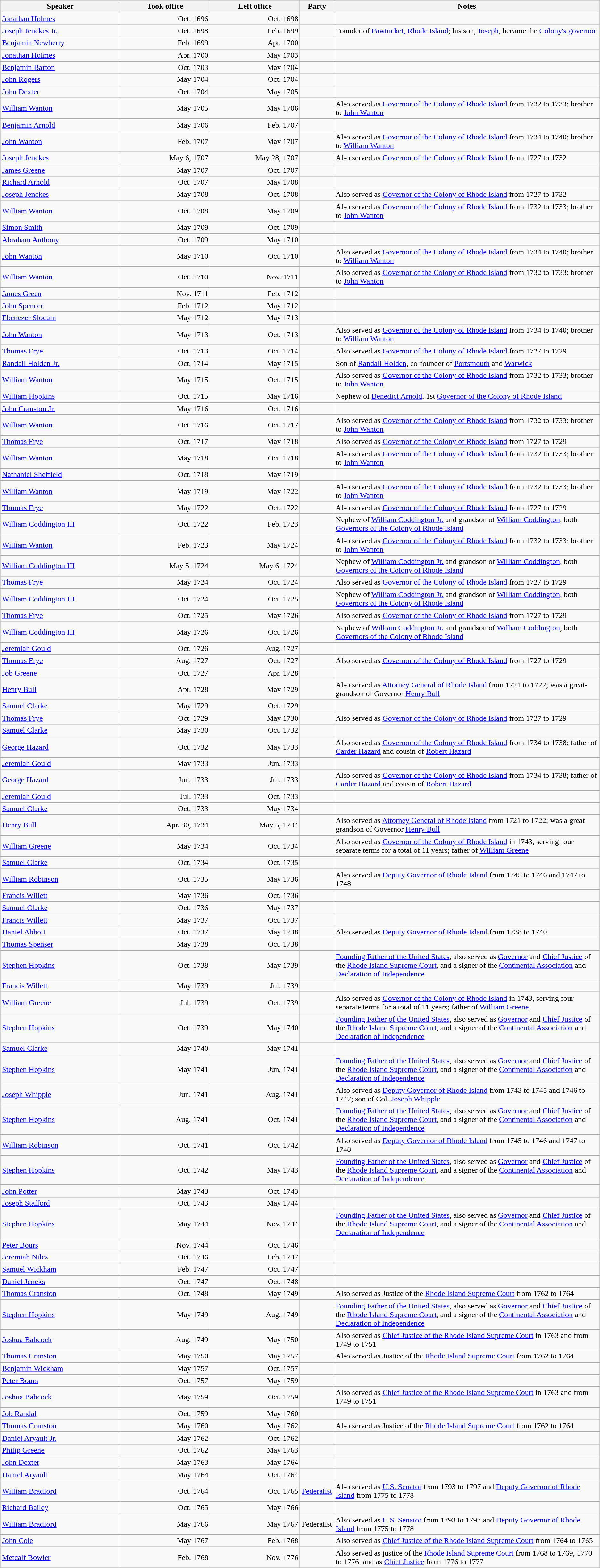<table class=wikitable>
<tr>
<th width="20%">Speaker</th>
<th width="15%">Took office</th>
<th width="15%">Left office</th>
<th>Party</th>
<th>Notes</th>
</tr>
<tr>
<td><a href='#'>Jonathan Holmes</a></td>
<td align=right>Oct. 1696</td>
<td align=right>Oct. 1698</td>
<td></td>
<td></td>
</tr>
<tr>
<td><a href='#'>Joseph Jenckes Jr.</a></td>
<td align=right>Oct. 1698</td>
<td align=right>Feb. 1699</td>
<td></td>
<td>Founder of <a href='#'>Pawtucket, Rhode Island</a>; his son, <a href='#'>Joseph</a>, became the <a href='#'>Colony's governor</a></td>
</tr>
<tr>
<td><a href='#'>Benjamin Newberry</a></td>
<td align=right>Feb. 1699</td>
<td align=right>Apr. 1700</td>
<td></td>
<td></td>
</tr>
<tr>
<td><a href='#'>Jonathan Holmes</a></td>
<td align=right>Apr. 1700</td>
<td align=right>May 1703</td>
<td></td>
<td></td>
</tr>
<tr>
<td><a href='#'>Benjamin Barton</a></td>
<td align=right>Oct. 1703</td>
<td align=right>May 1704</td>
<td></td>
<td></td>
</tr>
<tr>
<td><a href='#'>John Rogers</a></td>
<td align=right>May 1704</td>
<td align=right>Oct. 1704</td>
<td></td>
<td></td>
</tr>
<tr>
<td><a href='#'>John Dexter</a></td>
<td align=right>Oct. 1704</td>
<td align=right>May 1705</td>
<td></td>
<td></td>
</tr>
<tr>
<td><a href='#'>William Wanton</a></td>
<td align=right>May 1705</td>
<td align=right>May 1706</td>
<td></td>
<td>Also served as <a href='#'>Governor of the Colony of Rhode Island</a> from 1732 to 1733; brother to <a href='#'>John Wanton</a></td>
</tr>
<tr>
<td><a href='#'>Benjamin Arnold</a></td>
<td align=right>May 1706</td>
<td align=right>Feb. 1707</td>
<td></td>
<td></td>
</tr>
<tr>
<td><a href='#'>John Wanton</a></td>
<td align=right>Feb. 1707</td>
<td align=right>May 1707</td>
<td></td>
<td>Also served as <a href='#'>Governor of the Colony of Rhode Island</a> from 1734 to 1740; brother to <a href='#'>William Wanton</a></td>
</tr>
<tr>
<td><a href='#'>Joseph Jenckes</a></td>
<td align=right>May 6, 1707</td>
<td align=right>May 28, 1707</td>
<td></td>
<td>Also served as <a href='#'>Governor of the Colony of Rhode Island</a> from 1727 to 1732</td>
</tr>
<tr>
<td><a href='#'>James Greene</a></td>
<td align=right>May 1707</td>
<td align=right>Oct. 1707</td>
<td></td>
<td></td>
</tr>
<tr>
<td><a href='#'>Richard Arnold</a></td>
<td align=right>Oct. 1707</td>
<td align=right>May 1708</td>
<td></td>
<td></td>
</tr>
<tr>
<td><a href='#'>Joseph Jenckes</a></td>
<td align=right>May 1708</td>
<td align=right>Oct. 1708</td>
<td></td>
<td>Also served as <a href='#'>Governor of the Colony of Rhode Island</a> from 1727 to 1732</td>
</tr>
<tr>
<td><a href='#'>William Wanton</a></td>
<td align=right>Oct. 1708</td>
<td align=right>May 1709</td>
<td></td>
<td>Also served as <a href='#'>Governor of the Colony of Rhode Island</a> from 1732 to 1733; brother to <a href='#'>John Wanton</a></td>
</tr>
<tr>
<td><a href='#'>Simon Smith</a></td>
<td align=right>May 1709</td>
<td align=right>Oct. 1709</td>
<td></td>
<td></td>
</tr>
<tr>
<td><a href='#'>Abraham Anthony</a></td>
<td align=right>Oct. 1709</td>
<td align=right>May 1710</td>
<td></td>
<td></td>
</tr>
<tr>
<td><a href='#'>John Wanton</a></td>
<td align=right>May 1710</td>
<td align=right>Oct. 1710</td>
<td></td>
<td>Also served as <a href='#'>Governor of the Colony of Rhode Island</a> from 1734 to 1740; brother to <a href='#'>William Wanton</a></td>
</tr>
<tr>
<td><a href='#'>William Wanton</a></td>
<td align=right>Oct. 1710</td>
<td align=right>Nov. 1711</td>
<td></td>
<td>Also served as <a href='#'>Governor of the Colony of Rhode Island</a> from 1732 to 1733; brother to <a href='#'>John Wanton</a></td>
</tr>
<tr>
<td><a href='#'>James Green</a></td>
<td align=right>Nov. 1711</td>
<td align=right>Feb. 1712</td>
<td></td>
<td></td>
</tr>
<tr>
<td><a href='#'>John Spencer</a></td>
<td align=right>Feb. 1712</td>
<td align=right>May 1712</td>
<td></td>
<td></td>
</tr>
<tr>
<td><a href='#'>Ebenezer Slocum</a></td>
<td align=right>May 1712</td>
<td align=right>May 1713</td>
<td></td>
<td></td>
</tr>
<tr>
<td><a href='#'>John Wanton</a></td>
<td align=right>May 1713</td>
<td align=right>Oct. 1713</td>
<td></td>
<td>Also served as <a href='#'>Governor of the Colony of Rhode Island</a> from 1734 to 1740; brother to <a href='#'>William Wanton</a></td>
</tr>
<tr>
<td><a href='#'>Thomas Frye</a></td>
<td align=right>Oct. 1713</td>
<td align=right>Oct. 1714</td>
<td></td>
<td>Also served as <a href='#'>Governor of the Colony of Rhode Island</a> from 1727 to 1729</td>
</tr>
<tr>
<td><a href='#'>Randall Holden Jr.</a></td>
<td align=right>Oct. 1714</td>
<td align=right>May 1715</td>
<td></td>
<td>Son of <a href='#'>Randall Holden</a>, co-founder of <a href='#'>Portsmouth</a> and <a href='#'>Warwick</a></td>
</tr>
<tr>
<td><a href='#'>William Wanton</a></td>
<td align=right>May 1715</td>
<td align=right>Oct. 1715</td>
<td></td>
<td>Also served as <a href='#'>Governor of the Colony of Rhode Island</a> from 1732 to 1733; brother to <a href='#'>John Wanton</a></td>
</tr>
<tr>
<td><a href='#'>William Hopkins</a></td>
<td align=right>Oct. 1715</td>
<td align=right>May 1716</td>
<td></td>
<td>Nephew of <a href='#'>Benedict Arnold</a>, 1st <a href='#'>Governor of the Colony of Rhode Island</a></td>
</tr>
<tr>
<td><a href='#'>John Cranston Jr.</a></td>
<td align=right>May 1716</td>
<td align=right>Oct. 1716</td>
<td></td>
<td></td>
</tr>
<tr>
<td><a href='#'>William Wanton</a></td>
<td align=right>Oct. 1716</td>
<td align=right>Oct. 1717</td>
<td></td>
<td>Also served as <a href='#'>Governor of the Colony of Rhode Island</a> from 1732 to 1733; brother to <a href='#'>John Wanton</a></td>
</tr>
<tr>
<td><a href='#'>Thomas Frye</a></td>
<td align=right>Oct. 1717</td>
<td align=right>May 1718</td>
<td></td>
<td>Also served as <a href='#'>Governor of the Colony of Rhode Island</a> from 1727 to 1729</td>
</tr>
<tr>
<td><a href='#'>William Wanton</a></td>
<td align=right>May 1718</td>
<td align=right>Oct. 1718</td>
<td></td>
<td>Also served as <a href='#'>Governor of the Colony of Rhode Island</a> from 1732 to 1733; brother to <a href='#'>John Wanton</a></td>
</tr>
<tr>
<td><a href='#'>Nathaniel Sheffield</a></td>
<td align=right>Oct. 1718</td>
<td align=right>May 1719</td>
<td></td>
<td></td>
</tr>
<tr>
<td><a href='#'>William Wanton</a></td>
<td align=right>May 1719</td>
<td align=right>May 1722</td>
<td></td>
<td>Also served as <a href='#'>Governor of the Colony of Rhode Island</a> from 1732 to 1733; brother to <a href='#'>John Wanton</a></td>
</tr>
<tr>
<td><a href='#'>Thomas Frye</a></td>
<td align=right>May 1722</td>
<td align=right>Oct. 1722</td>
<td></td>
<td>Also served as <a href='#'>Governor of the Colony of Rhode Island</a> from 1727 to 1729</td>
</tr>
<tr>
<td><a href='#'>William Coddington III</a></td>
<td align=right>Oct. 1722</td>
<td align=right>Feb. 1723</td>
<td></td>
<td>Nephew of <a href='#'>William Coddington Jr.</a> and grandson of <a href='#'>William Coddington</a>, both <a href='#'>Governors of the Colony of Rhode Island</a></td>
</tr>
<tr>
<td><a href='#'>William Wanton</a></td>
<td align=right>Feb. 1723</td>
<td align=right>May 1724</td>
<td></td>
<td>Also served as <a href='#'>Governor of the Colony of Rhode Island</a> from 1732 to 1733; brother to <a href='#'>John Wanton</a></td>
</tr>
<tr>
<td><a href='#'>William Coddington III</a></td>
<td align=right>May 5, 1724</td>
<td align=right>May 6, 1724</td>
<td></td>
<td>Nephew of <a href='#'>William Coddington Jr.</a> and grandson of <a href='#'>William Coddington</a>, both <a href='#'>Governors of the Colony of Rhode Island</a></td>
</tr>
<tr>
<td><a href='#'>Thomas Frye</a></td>
<td align=right>May 1724</td>
<td align=right>Oct. 1724</td>
<td></td>
<td>Also served as <a href='#'>Governor of the Colony of Rhode Island</a> from 1727 to 1729</td>
</tr>
<tr>
<td><a href='#'>William Coddington III</a></td>
<td align=right>Oct. 1724</td>
<td align=right>Oct. 1725</td>
<td></td>
<td>Nephew of <a href='#'>William Coddington Jr.</a> and grandson of <a href='#'>William Coddington</a>, both <a href='#'>Governors of the Colony of Rhode Island</a></td>
</tr>
<tr>
<td><a href='#'>Thomas Frye</a></td>
<td align=right>Oct. 1725</td>
<td align=right>May 1726</td>
<td></td>
<td>Also served as <a href='#'>Governor of the Colony of Rhode Island</a> from 1727 to 1729</td>
</tr>
<tr>
<td><a href='#'>William Coddington III</a></td>
<td align=right>May 1726</td>
<td align=right>Oct. 1726</td>
<td></td>
<td>Nephew of <a href='#'>William Coddington Jr.</a> and grandson of <a href='#'>William Coddington</a>, both <a href='#'>Governors of the Colony of Rhode Island</a></td>
</tr>
<tr>
<td><a href='#'>Jeremiah Gould</a></td>
<td align=right>Oct. 1726</td>
<td align=right>Aug. 1727</td>
<td></td>
<td></td>
</tr>
<tr>
<td><a href='#'>Thomas Frye</a></td>
<td align=right>Aug. 1727</td>
<td align=right>Oct. 1727</td>
<td></td>
<td>Also served as <a href='#'>Governor of the Colony of Rhode Island</a> from 1727 to 1729</td>
</tr>
<tr>
<td><a href='#'>Job Greene</a></td>
<td align=right>Oct. 1727</td>
<td align=right>Apr. 1728</td>
<td></td>
<td></td>
</tr>
<tr>
<td><a href='#'>Henry Bull</a></td>
<td align=right>Apr. 1728</td>
<td align=right>May 1729</td>
<td></td>
<td>Also served as <a href='#'>Attorney General of Rhode Island</a> from 1721 to 1722; was a great-grandson of Governor <a href='#'>Henry Bull</a></td>
</tr>
<tr>
<td><a href='#'>Samuel Clarke</a></td>
<td align=right>May 1729</td>
<td align=right>Oct. 1729</td>
<td></td>
<td></td>
</tr>
<tr>
<td><a href='#'>Thomas Frye</a></td>
<td align=right>Oct. 1729</td>
<td align=right>May 1730</td>
<td></td>
<td>Also served as <a href='#'>Governor of the Colony of Rhode Island</a> from 1727 to 1729</td>
</tr>
<tr>
<td><a href='#'>Samuel Clarke</a></td>
<td align=right>May 1730</td>
<td align=right>Oct. 1732</td>
<td></td>
<td></td>
</tr>
<tr>
<td><a href='#'>George Hazard</a></td>
<td align=right>Oct. 1732</td>
<td align=right>May 1733</td>
<td></td>
<td>Also served as <a href='#'>Governor of the Colony of Rhode Island</a> from 1734 to 1738; father of <a href='#'>Carder Hazard</a> and cousin of <a href='#'>Robert Hazard</a></td>
</tr>
<tr>
<td><a href='#'>Jeremiah Gould</a></td>
<td align=right>May 1733</td>
<td align=right>Jun. 1733</td>
<td></td>
<td></td>
</tr>
<tr>
<td><a href='#'>George Hazard</a></td>
<td align=right>Jun. 1733</td>
<td align=right>Jul. 1733</td>
<td></td>
<td>Also served as <a href='#'>Governor of the Colony of Rhode Island</a> from 1734 to 1738; father of <a href='#'>Carder Hazard</a> and cousin of <a href='#'>Robert Hazard</a></td>
</tr>
<tr>
<td><a href='#'>Jeremiah Gould</a></td>
<td align=right>Jul. 1733</td>
<td align=right>Oct. 1733</td>
<td></td>
<td></td>
</tr>
<tr>
<td><a href='#'>Samuel Clarke</a></td>
<td align=right>Oct. 1733</td>
<td align=right>May 1734</td>
<td></td>
<td></td>
</tr>
<tr>
<td><a href='#'>Henry Bull</a></td>
<td align=right>Apr. 30, 1734</td>
<td align=right>May 5, 1734</td>
<td></td>
<td>Also served as <a href='#'>Attorney General of Rhode Island</a> from 1721 to 1722; was a great-grandson of Governor <a href='#'>Henry Bull</a></td>
</tr>
<tr>
<td><a href='#'>William Greene</a></td>
<td align=right>May 1734</td>
<td align=right>Oct. 1734</td>
<td></td>
<td>Also served as <a href='#'>Governor of the Colony of Rhode Island</a> in 1743, serving four separate terms for a total of 11 years; father of <a href='#'>William Greene</a></td>
</tr>
<tr>
<td><a href='#'>Samuel Clarke</a></td>
<td align=right>Oct. 1734</td>
<td align=right>Oct. 1735</td>
<td></td>
<td></td>
</tr>
<tr>
<td><a href='#'>William Robinson</a></td>
<td align=right>Oct. 1735</td>
<td align=right>May 1736</td>
<td></td>
<td>Also served as <a href='#'>Deputy Governor of Rhode Island</a> from 1745 to 1746 and 1747 to 1748</td>
</tr>
<tr>
<td><a href='#'>Francis Willett</a></td>
<td align=right>May 1736</td>
<td align=right>Oct. 1736</td>
<td></td>
<td></td>
</tr>
<tr>
<td><a href='#'>Samuel Clarke</a></td>
<td align=right>Oct. 1736</td>
<td align=right>May 1737</td>
<td></td>
<td></td>
</tr>
<tr>
<td><a href='#'>Francis Willett</a></td>
<td align=right>May 1737</td>
<td align=right>Oct. 1737</td>
<td></td>
<td></td>
</tr>
<tr>
<td><a href='#'>Daniel Abbott</a></td>
<td align=right>Oct. 1737</td>
<td align=right>May 1738</td>
<td></td>
<td>Also served as <a href='#'>Deputy Governor of Rhode Island</a> from 1738 to 1740</td>
</tr>
<tr>
<td><a href='#'>Thomas Spenser</a></td>
<td align=right>May 1738</td>
<td align=right>Oct. 1738</td>
<td></td>
<td></td>
</tr>
<tr>
<td><a href='#'>Stephen Hopkins</a></td>
<td align=right>Oct. 1738</td>
<td align=right>May 1739</td>
<td></td>
<td><a href='#'>Founding Father of the United States</a>, also served as <a href='#'>Governor</a> and <a href='#'>Chief Justice</a> of the <a href='#'>Rhode Island Supreme Court</a>, and a signer of the <a href='#'>Continental Association</a> and <a href='#'>Declaration of Independence</a></td>
</tr>
<tr>
<td><a href='#'>Francis Willett</a></td>
<td align=right>May 1739</td>
<td align=right>Jul. 1739</td>
<td></td>
<td></td>
</tr>
<tr>
<td><a href='#'>William Greene</a></td>
<td align=right>Jul. 1739</td>
<td align=right>Oct. 1739</td>
<td></td>
<td>Also served as <a href='#'>Governor of the Colony of Rhode Island</a> in 1743, serving four separate terms for a total of 11 years; father of <a href='#'>William Greene</a></td>
</tr>
<tr>
<td><a href='#'>Stephen Hopkins</a></td>
<td align=right>Oct. 1739</td>
<td align=right>May 1740</td>
<td></td>
<td><a href='#'>Founding Father of the United States</a>, also served as <a href='#'>Governor</a> and <a href='#'>Chief Justice</a> of the <a href='#'>Rhode Island Supreme Court</a>, and a signer of the <a href='#'>Continental Association</a> and <a href='#'>Declaration of Independence</a></td>
</tr>
<tr>
<td><a href='#'>Samuel Clarke</a></td>
<td align=right>May 1740</td>
<td align=right>May 1741</td>
<td></td>
<td></td>
</tr>
<tr>
<td><a href='#'>Stephen Hopkins</a></td>
<td align=right>May 1741</td>
<td align=right>Jun. 1741</td>
<td></td>
<td><a href='#'>Founding Father of the United States</a>, also served as <a href='#'>Governor</a> and <a href='#'>Chief Justice</a> of the <a href='#'>Rhode Island Supreme Court</a>, and a signer of the <a href='#'>Continental Association</a> and <a href='#'>Declaration of Independence</a></td>
</tr>
<tr>
<td><a href='#'>Joseph Whipple</a></td>
<td align=right>Jun. 1741</td>
<td align=right>Aug. 1741</td>
<td></td>
<td>Also served as <a href='#'>Deputy Governor of Rhode Island</a> from 1743 to 1745 and 1746 to 1747; son of Col. <a href='#'>Joseph Whipple</a></td>
</tr>
<tr>
<td><a href='#'>Stephen Hopkins</a></td>
<td align=right>Aug. 1741</td>
<td align=right>Oct. 1741</td>
<td></td>
<td><a href='#'>Founding Father of the United States</a>, also served as <a href='#'>Governor</a> and <a href='#'>Chief Justice</a> of the <a href='#'>Rhode Island Supreme Court</a>, and a signer of the <a href='#'>Continental Association</a> and <a href='#'>Declaration of Independence</a></td>
</tr>
<tr>
<td><a href='#'>William Robinson</a></td>
<td align=right>Oct. 1741</td>
<td align=right>Oct. 1742</td>
<td></td>
<td>Also served as <a href='#'>Deputy Governor of Rhode Island</a> from 1745 to 1746 and 1747 to 1748</td>
</tr>
<tr>
<td><a href='#'>Stephen Hopkins</a></td>
<td align=right>Oct. 1742</td>
<td align=right>May 1743</td>
<td></td>
<td><a href='#'>Founding Father of the United States</a>, also served as <a href='#'>Governor</a> and <a href='#'>Chief Justice</a> of the <a href='#'>Rhode Island Supreme Court</a>, and a signer of the <a href='#'>Continental Association</a> and <a href='#'>Declaration of Independence</a></td>
</tr>
<tr>
<td><a href='#'>John Potter</a></td>
<td align=right>May 1743</td>
<td align=right>Oct. 1743</td>
<td></td>
<td></td>
</tr>
<tr>
<td><a href='#'>Joseph Stafford</a></td>
<td align=right>Oct. 1743</td>
<td align=right>May 1744</td>
<td></td>
<td></td>
</tr>
<tr>
<td><a href='#'>Stephen Hopkins</a></td>
<td align=right>May 1744</td>
<td align=right>Nov. 1744</td>
<td></td>
<td><a href='#'>Founding Father of the United States</a>, also served as <a href='#'>Governor</a> and <a href='#'>Chief Justice</a> of the <a href='#'>Rhode Island Supreme Court</a>, and a signer of the <a href='#'>Continental Association</a> and <a href='#'>Declaration of Independence</a></td>
</tr>
<tr>
<td><a href='#'>Peter Bours</a></td>
<td align=right>Nov. 1744</td>
<td align=right>Oct. 1746</td>
<td></td>
<td></td>
</tr>
<tr>
<td><a href='#'>Jeremiah Niles</a></td>
<td align=right>Oct. 1746</td>
<td align=right>Feb. 1747</td>
<td></td>
<td></td>
</tr>
<tr>
<td><a href='#'>Samuel Wickham</a></td>
<td align=right>Feb. 1747</td>
<td align=right>Oct. 1747</td>
<td></td>
<td></td>
</tr>
<tr>
<td><a href='#'>Daniel Jencks</a></td>
<td align=right>Oct. 1747</td>
<td align=right>Oct. 1748</td>
<td></td>
<td></td>
</tr>
<tr>
<td><a href='#'>Thomas Cranston</a></td>
<td align=right>Oct. 1748</td>
<td align=right>May 1749</td>
<td></td>
<td>Also served as Justice of the <a href='#'>Rhode Island Supreme Court</a> from 1762 to 1764</td>
</tr>
<tr>
<td><a href='#'>Stephen Hopkins</a></td>
<td align=right>May 1749</td>
<td align=right>Aug. 1749</td>
<td></td>
<td><a href='#'>Founding Father of the United States</a>, also served as <a href='#'>Governor</a> and <a href='#'>Chief Justice</a> of the <a href='#'>Rhode Island Supreme Court</a>, and a signer of the <a href='#'>Continental Association</a> and <a href='#'>Declaration of Independence</a></td>
</tr>
<tr>
<td><a href='#'>Joshua Babcock</a></td>
<td align=right>Aug. 1749</td>
<td align=right>May 1750</td>
<td></td>
<td>Also served as <a href='#'>Chief Justice of the Rhode Island Supreme Court</a> in 1763 and from 1749 to 1751</td>
</tr>
<tr>
<td><a href='#'>Thomas Cranston</a></td>
<td align=right>May 1750</td>
<td align=right>May 1757</td>
<td></td>
<td>Also served as Justice of the <a href='#'>Rhode Island Supreme Court</a> from 1762 to 1764</td>
</tr>
<tr>
<td><a href='#'>Benjamin Wickham</a></td>
<td align=right>May 1757</td>
<td align=right>Oct. 1757</td>
<td></td>
<td></td>
</tr>
<tr>
<td><a href='#'>Peter Bours</a></td>
<td align=right>Oct. 1757</td>
<td align=right>May 1759</td>
<td></td>
<td></td>
</tr>
<tr>
<td><a href='#'>Joshua Babcock</a></td>
<td align=right>May 1759</td>
<td align=right>Oct. 1759</td>
<td></td>
<td>Also served as <a href='#'>Chief Justice of the Rhode Island Supreme Court</a> in 1763 and from 1749 to 1751</td>
</tr>
<tr>
<td><a href='#'>Job Randal</a></td>
<td align=right>Oct. 1759</td>
<td align=right>May 1760</td>
<td></td>
<td></td>
</tr>
<tr>
<td><a href='#'>Thomas Cranston</a></td>
<td align=right>May 1760</td>
<td align=right>May 1762</td>
<td></td>
<td>Also served as Justice of the <a href='#'>Rhode Island Supreme Court</a> from 1762 to 1764</td>
</tr>
<tr>
<td><a href='#'>Daniel Aryault Jr.</a></td>
<td align=right>May 1762</td>
<td align=right>Oct. 1762</td>
<td></td>
<td></td>
</tr>
<tr>
<td><a href='#'>Philip Greene</a></td>
<td align=right>Oct. 1762</td>
<td align=right>May 1763</td>
<td></td>
<td></td>
</tr>
<tr>
<td><a href='#'>John Dexter</a></td>
<td align=right>May 1763</td>
<td align=right>May 1764</td>
<td></td>
<td></td>
</tr>
<tr>
<td><a href='#'>Daniel Aryault</a></td>
<td align=right>May 1764</td>
<td align=right>Oct. 1764</td>
<td></td>
<td></td>
</tr>
<tr>
<td><a href='#'>William Bradford</a></td>
<td align=right>Oct. 1764</td>
<td align=right>Oct. 1765</td>
<td><a href='#'>Federalist</a></td>
<td>Also served as <a href='#'>U.S. Senator</a> from 1793 to 1797 and <a href='#'>Deputy Governor of Rhode Island</a> from 1775 to 1778</td>
</tr>
<tr>
<td><a href='#'>Richard Bailey</a></td>
<td align=right>Oct. 1765</td>
<td align=right>May 1766</td>
<td></td>
<td></td>
</tr>
<tr>
<td><a href='#'>William Bradford</a></td>
<td align=right>May 1766</td>
<td align=right>May 1767</td>
<td>Federalist</td>
<td>Also served as <a href='#'>U.S. Senator</a> from 1793 to 1797 and <a href='#'>Deputy Governor of Rhode Island</a> from 1775 to 1778</td>
</tr>
<tr>
<td><a href='#'>John Cole</a></td>
<td align=right>May 1767</td>
<td align=right>Feb. 1768</td>
<td></td>
<td>Also served as <a href='#'>Chief Justice of the Rhode Island Supreme Court</a> from 1764 to 1765</td>
</tr>
<tr>
<td><a href='#'>Metcalf Bowler</a></td>
<td align=right>Feb. 1768</td>
<td align=right>Nov. 1776</td>
<td></td>
<td>Also served as justice of the <a href='#'>Rhode Island Supreme Court</a> from 1768 to 1769, 1770 to 1776, and as <a href='#'>Chief Justice</a> from 1776 to 1777</td>
</tr>
</table>
